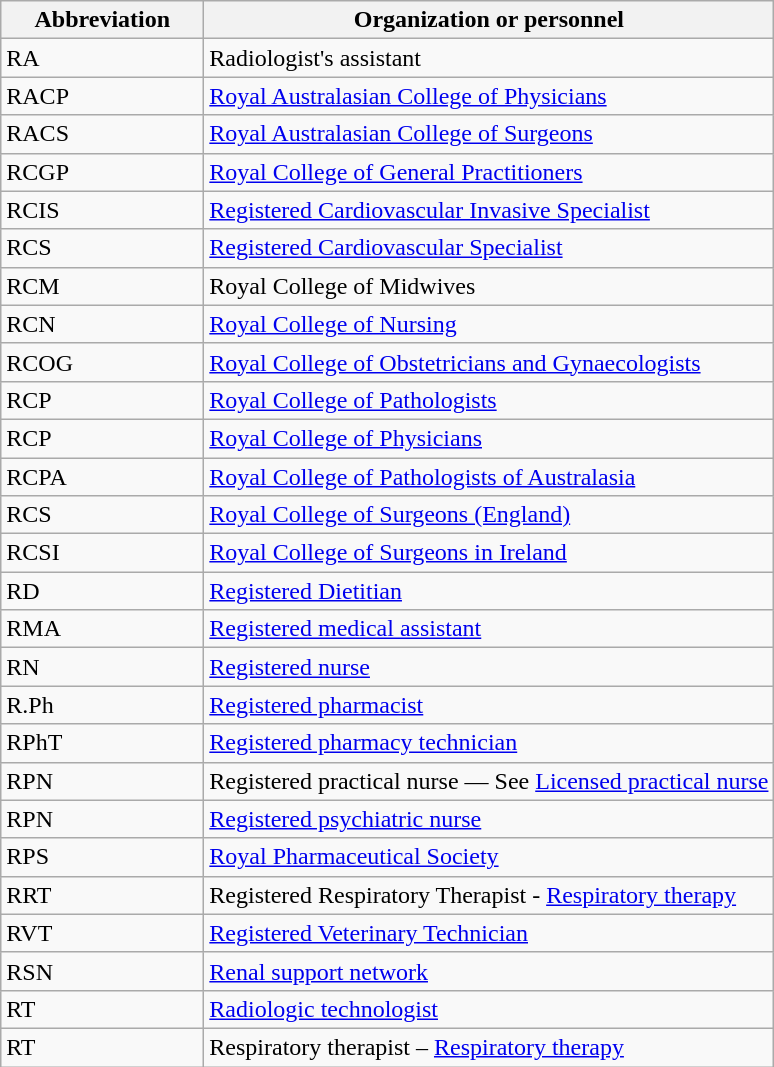<table class="wikitable sortable">
<tr>
<th style="width:8em;">Abbreviation</th>
<th>Organization or personnel</th>
</tr>
<tr>
<td>RA</td>
<td>Radiologist's assistant</td>
</tr>
<tr>
<td>RACP</td>
<td><a href='#'>Royal Australasian College of Physicians</a></td>
</tr>
<tr>
<td>RACS</td>
<td><a href='#'>Royal Australasian College of Surgeons</a></td>
</tr>
<tr>
<td>RCGP</td>
<td><a href='#'>Royal College of General Practitioners</a></td>
</tr>
<tr>
<td>RCIS</td>
<td><a href='#'>Registered Cardiovascular Invasive Specialist</a></td>
</tr>
<tr>
<td>RCS</td>
<td><a href='#'>Registered Cardiovascular Specialist</a></td>
</tr>
<tr>
<td>RCM</td>
<td>Royal College of Midwives</td>
</tr>
<tr>
<td>RCN</td>
<td><a href='#'>Royal College of Nursing</a></td>
</tr>
<tr>
<td>RCOG</td>
<td><a href='#'>Royal College of Obstetricians and Gynaecologists</a></td>
</tr>
<tr>
<td>RCP</td>
<td><a href='#'>Royal College of Pathologists</a></td>
</tr>
<tr>
<td>RCP</td>
<td><a href='#'>Royal College of Physicians</a></td>
</tr>
<tr>
<td>RCPA</td>
<td><a href='#'>Royal College of Pathologists of Australasia</a></td>
</tr>
<tr>
<td>RCS</td>
<td><a href='#'>Royal College of Surgeons (England)</a></td>
</tr>
<tr>
<td>RCSI</td>
<td><a href='#'>Royal College of Surgeons in Ireland</a></td>
</tr>
<tr>
<td>RD</td>
<td><a href='#'>Registered Dietitian</a></td>
</tr>
<tr>
<td>RMA</td>
<td><a href='#'>Registered medical assistant</a></td>
</tr>
<tr>
<td>RN</td>
<td><a href='#'>Registered nurse</a></td>
</tr>
<tr>
<td>R.Ph</td>
<td><a href='#'>Registered pharmacist</a></td>
</tr>
<tr>
<td>RPhT</td>
<td><a href='#'>Registered pharmacy technician</a></td>
</tr>
<tr>
<td>RPN</td>
<td>Registered practical nurse — See <a href='#'>Licensed practical nurse</a></td>
</tr>
<tr>
<td>RPN</td>
<td><a href='#'>Registered psychiatric nurse</a></td>
</tr>
<tr>
<td>RPS</td>
<td><a href='#'>Royal Pharmaceutical Society</a></td>
</tr>
<tr>
<td>RRT</td>
<td>Registered Respiratory Therapist - <a href='#'>Respiratory therapy</a></td>
</tr>
<tr>
<td>RVT</td>
<td><a href='#'>Registered Veterinary Technician </a></td>
</tr>
<tr>
<td>RSN</td>
<td><a href='#'>Renal support network</a></td>
</tr>
<tr>
<td>RT</td>
<td><a href='#'>Radiologic technologist</a></td>
</tr>
<tr>
<td>RT</td>
<td>Respiratory therapist – <a href='#'>Respiratory therapy</a></td>
</tr>
</table>
